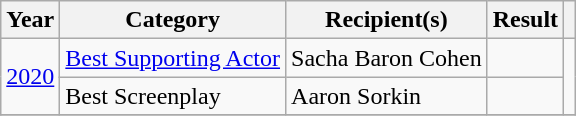<table class="wikitable unsortable plainrowheaders">
<tr>
<th scope="col">Year</th>
<th scope="col">Category</th>
<th scope="col">Recipient(s)</th>
<th scope="col">Result</th>
<th scope="col" class="unsortable"></th>
</tr>
<tr>
<td rowspan="2"><a href='#'>2020</a></td>
<td><a href='#'>Best Supporting Actor</a></td>
<td>Sacha Baron Cohen</td>
<td></td>
<td rowspan="2" align="center"></td>
</tr>
<tr>
<td>Best Screenplay</td>
<td>Aaron Sorkin</td>
<td></td>
</tr>
<tr>
</tr>
</table>
